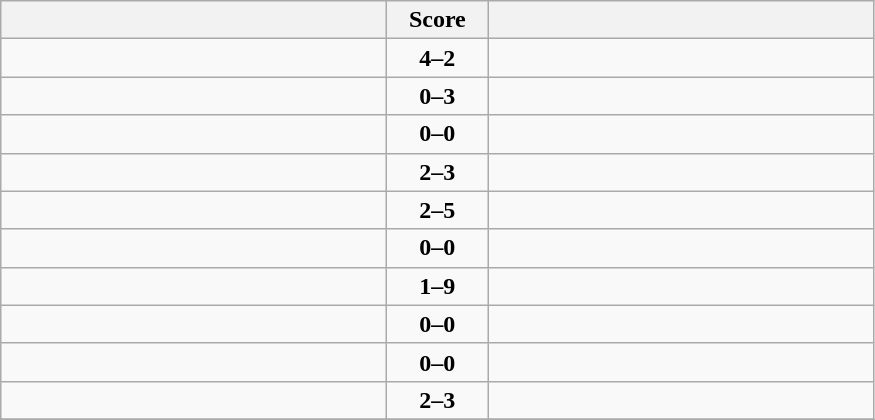<table class="wikitable" style="text-align: center; font-size:100% ">
<tr>
<th align="right" width="250"></th>
<th width="60">Score</th>
<th align="left" width="250"></th>
</tr>
<tr>
<td align=left><strong></strong></td>
<td align=center><strong>4–2</strong></td>
<td align=left></td>
</tr>
<tr>
<td align=left></td>
<td align=center><strong>0–3</strong></td>
<td align=left><strong></strong></td>
</tr>
<tr>
<td align=left></td>
<td align=center><strong>0–0</strong></td>
<td align=left></td>
</tr>
<tr>
<td align=left></td>
<td align=center><strong>2–3</strong></td>
<td align=left><strong></strong></td>
</tr>
<tr>
<td align=left></td>
<td align=center><strong>2–5</strong></td>
<td align=left><strong></strong></td>
</tr>
<tr>
<td align=left></td>
<td align=center><strong>0–0</strong></td>
<td align=left></td>
</tr>
<tr>
<td align=left></td>
<td align=center><strong>1–9</strong></td>
<td align=left><strong></strong></td>
</tr>
<tr>
<td align=left></td>
<td align=center><strong>0–0</strong></td>
<td align=left></td>
</tr>
<tr>
<td align=left></td>
<td align=center><strong>0–0</strong></td>
<td align=left></td>
</tr>
<tr>
<td align=left></td>
<td align=center><strong>2–3</strong></td>
<td align=left><strong></strong></td>
</tr>
<tr>
</tr>
</table>
